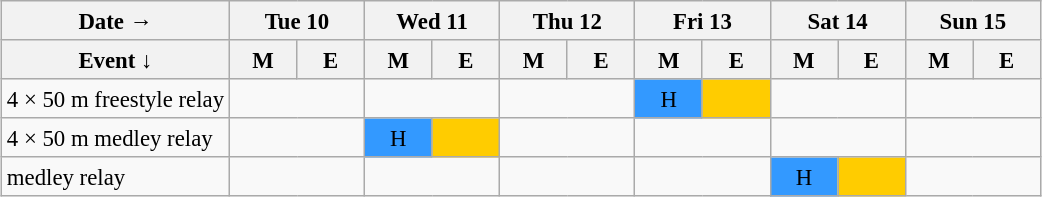<table class="wikitable" style="margin:0.5em auto; font-size:95%; line-height:1.25em;">
<tr style="text-align:center;">
<th>Date →</th>
<th colspan="2">Tue 10</th>
<th colspan="2">Wed 11</th>
<th colspan="2">Thu 12</th>
<th colspan="2">Fri 13</th>
<th colspan="2">Sat 14</th>
<th colspan="2">Sun 15</th>
</tr>
<tr>
<th>Event   ↓</th>
<th style="width:2.5em;">M</th>
<th style="width:2.5em;">E</th>
<th style="width:2.5em;">M</th>
<th style="width:2.5em;">E</th>
<th style="width:2.5em;">M</th>
<th style="width:2.5em;">E</th>
<th style="width:2.5em;">M</th>
<th style="width:2.5em;">E</th>
<th style="width:2.5em;">M</th>
<th style="width:2.5em;">E</th>
<th style="width:2.5em;">M</th>
<th style="width:2.5em;">E</th>
</tr>
<tr style="text-align:center;">
<td style="text-align:left;">4 × 50 m freestyle relay</td>
<td colspan="2"></td>
<td colspan="2"></td>
<td colspan="2"></td>
<td style="background-color:#3399ff;">H</td>
<td style="background-color:#ffcc00;"></td>
<td colspan="2"></td>
<td colspan="2"></td>
</tr>
<tr style="text-align:center;">
<td style="text-align:left;">4 × 50 m medley relay</td>
<td colspan="2"></td>
<td style="background-color:#3399ff;">H</td>
<td style="background-color:#ffcc00;"></td>
<td colspan="2"></td>
<td colspan="2"></td>
<td colspan="2"></td>
<td colspan="2"></td>
</tr>
<tr style="text-align:center;">
<td style="text-align:left;"> medley relay</td>
<td colspan="2"></td>
<td colspan="2"></td>
<td colspan="2"></td>
<td colspan="2"></td>
<td style="background-color:#3399ff;">H</td>
<td style="background-color:#ffcc00;"></td>
<td colspan="2"></td>
</tr>
</table>
